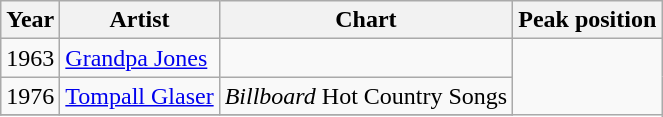<table class="wikitable">
<tr>
<th scope="col">Year</th>
<th scope="col">Artist</th>
<th scope="col">Chart</th>
<th scope="col">Peak position</th>
</tr>
<tr>
<td>1963</td>
<td><a href='#'>Grandpa Jones</a></td>
<td></td>
</tr>
<tr>
<td>1976</td>
<td><a href='#'>Tompall Glaser</a></td>
<td><em>Billboard</em> Hot Country Songs</td>
</tr>
<tr>
</tr>
</table>
